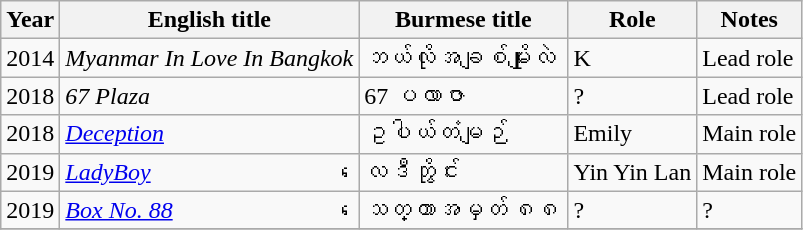<table class="wikitable sortable">
<tr>
<th>Year</th>
<th>English title</th>
<th>Burmese title</th>
<th>Role</th>
<th>Notes</th>
</tr>
<tr>
<td rowspan=1>2014</td>
<td><em>Myanmar In Love In Bangkok</em></td>
<td>ဘယ်လိုအချစ်မျိုးလဲ</td>
<td>K</td>
<td>Lead role</td>
</tr>
<tr>
<td rowspan=1>2018</td>
<td><em>67 Plaza</em></td>
<td>67 ပလာဇာ</td>
<td>?</td>
<td>Lead role</td>
</tr>
<tr>
<td rowspan=1>2018</td>
<td><em><a href='#'>Deception</a></em></td>
<td>ဥပါယ်တံမျဉ်</td>
<td>Emily</td>
<td>Main role</td>
</tr>
<tr>
<td>2019</td>
<td><em><a href='#'>LadyBoy</a></em></td>
<td>လေဒီဘွိုင်း</td>
<td>Yin Yin Lan</td>
<td>Main role</td>
</tr>
<tr>
<td>2019</td>
<td><em><a href='#'>Box No. 88</a></em></td>
<td>သေတ္တာအမှတ် ၈၈</td>
<td>?</td>
<td>?</td>
</tr>
<tr>
</tr>
</table>
